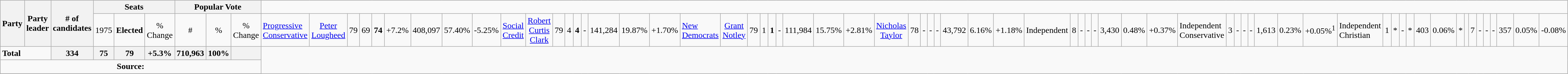<table class="wikitable">
<tr>
<th rowspan=2 colspan=2>Party</th>
<th rowspan=2>Party leader</th>
<th rowspan=2># of<br>candidates</th>
<th colspan=3>Seats</th>
<th colspan=3>Popular Vote</th>
</tr>
<tr>
<td align="center">1975</td>
<td align="center"><strong>Elected</strong></td>
<td align="center">% Change</td>
<td align="center">#</td>
<td align="center">%</td>
<td align="center">% Change<br></td>
<td><a href='#'>Progressive Conservative</a></td>
<td align="center"><a href='#'>Peter Lougheed</a></td>
<td align="right">79</td>
<td align="right">69</td>
<td align="right"><strong>74</strong></td>
<td align="right">+7.2%</td>
<td align="right">408,097</td>
<td align="right">57.40%</td>
<td align="right">-5.25%<br></td>
<td><a href='#'>Social Credit</a></td>
<td align="center"><a href='#'>Robert Curtis Clark</a></td>
<td align="right">79</td>
<td align="right">4</td>
<td align="right"><strong>4</strong></td>
<td align="right">-</td>
<td align="right">141,284</td>
<td align="right">19.87%</td>
<td align="right">+1.70%<br></td>
<td><a href='#'>New Democrats</a></td>
<td align="center"><a href='#'>Grant Notley</a></td>
<td align="right">79</td>
<td align="right">1</td>
<td align="right"><strong>1</strong></td>
<td align="right">-</td>
<td align="right">111,984</td>
<td align="right">15.75%</td>
<td align="right">+2.81%<br></td>
<td align="center"><a href='#'>Nicholas Taylor</a></td>
<td align="right">78</td>
<td align="right">-</td>
<td align="right">-</td>
<td align="right">-</td>
<td align="right">43,792</td>
<td align="right">6.16%</td>
<td align="right">+1.18%<br></td>
<td colspan=2>Independent</td>
<td align="right">8</td>
<td align="right">-</td>
<td align="right">-</td>
<td align="right">-</td>
<td align="right">3,430</td>
<td align="right">0.48%</td>
<td align="right">+0.37%<br></td>
<td colspan=2>Independent Conservative</td>
<td align="right">3</td>
<td align="right">-</td>
<td align="right">-</td>
<td align="right">-</td>
<td align="right">1,613</td>
<td align="right">0.23%</td>
<td align="right">+0.05%<sup>1</sup><br></td>
<td colspan=2>Independent Christian</td>
<td align="right">1</td>
<td align="right">*</td>
<td align="right">-</td>
<td align="right">*</td>
<td align="right">403</td>
<td align="right">0.06%</td>
<td align="right">*<br></td>
<td align="center"></td>
<td align="right">7</td>
<td align="right">-</td>
<td align="right">-</td>
<td align="right">-</td>
<td align="right">357</td>
<td align="right">0.05%</td>
<td align="right">-0.08%</td>
</tr>
<tr>
<td colspan=3><strong>Total</strong></td>
<th align="right">334</th>
<th align="right">75</th>
<th align="right">79</th>
<th align="right">+5.3%</th>
<th align="right">710,963</th>
<th align="right">100%</th>
<th> </th>
</tr>
<tr>
<td align="center" colspan=10><strong>Source:</strong> </td>
</tr>
<tr>
</tr>
</table>
